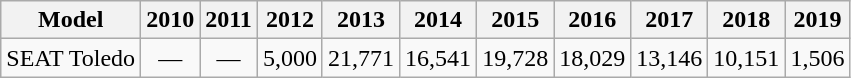<table class="wikitable" style="text-align:center">
<tr>
<th>Model</th>
<th>2010</th>
<th>2011</th>
<th>2012<br></th>
<th>2013<br></th>
<th>2014<br></th>
<th>2015<br></th>
<th>2016</th>
<th>2017</th>
<th>2018</th>
<th>2019</th>
</tr>
<tr>
<td>SEAT Toledo</td>
<td>—</td>
<td>—</td>
<td>5,000</td>
<td>21,771</td>
<td>16,541</td>
<td>19,728</td>
<td>18,029</td>
<td>13,146</td>
<td>10,151</td>
<td>1,506</td>
</tr>
</table>
